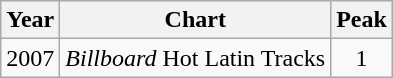<table class="wikitable">
<tr>
<th>Year</th>
<th>Chart</th>
<th>Peak</th>
</tr>
<tr>
<td>2007</td>
<td><em>Billboard</em> Hot Latin Tracks</td>
<td align="center">1</td>
</tr>
</table>
